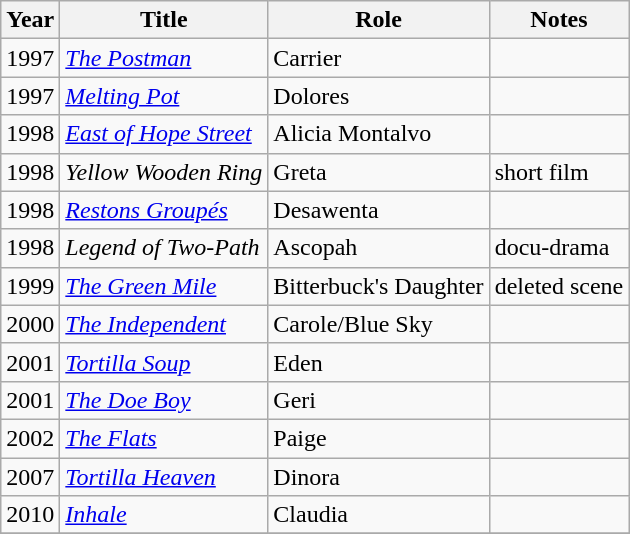<table class="wikitable sortable">
<tr>
<th>Year</th>
<th>Title</th>
<th>Role</th>
<th class="unsortable">Notes</th>
</tr>
<tr>
<td>1997</td>
<td><em><a href='#'>The Postman</a></em></td>
<td>Carrier</td>
<td></td>
</tr>
<tr>
<td>1997</td>
<td><em><a href='#'>Melting Pot</a></em></td>
<td>Dolores</td>
<td></td>
</tr>
<tr>
<td>1998</td>
<td><em><a href='#'>East of Hope Street</a></em></td>
<td>Alicia Montalvo</td>
<td></td>
</tr>
<tr>
<td>1998</td>
<td><em>Yellow Wooden Ring</em></td>
<td>Greta</td>
<td>short film</td>
</tr>
<tr>
<td>1998</td>
<td><em><a href='#'>Restons Groupés</a></em></td>
<td>Desawenta</td>
<td></td>
</tr>
<tr>
<td>1998</td>
<td><em>Legend of Two-Path</em></td>
<td>Ascopah</td>
<td>docu-drama</td>
</tr>
<tr>
<td>1999</td>
<td><em><a href='#'>The Green Mile</a></em></td>
<td>Bitterbuck's Daughter</td>
<td>deleted scene</td>
</tr>
<tr>
<td>2000</td>
<td><em><a href='#'>The Independent</a></em></td>
<td>Carole/Blue Sky</td>
<td></td>
</tr>
<tr>
<td>2001</td>
<td><em><a href='#'>Tortilla Soup</a></em></td>
<td>Eden</td>
<td></td>
</tr>
<tr>
<td>2001</td>
<td><em><a href='#'>The Doe Boy</a></em></td>
<td>Geri</td>
<td></td>
</tr>
<tr>
<td>2002</td>
<td><em><a href='#'>The Flats</a></em></td>
<td>Paige</td>
<td></td>
</tr>
<tr>
<td>2007</td>
<td><em><a href='#'>Tortilla Heaven</a></em></td>
<td>Dinora</td>
<td></td>
</tr>
<tr>
<td>2010</td>
<td><em><a href='#'>Inhale</a></em></td>
<td>Claudia</td>
<td></td>
</tr>
<tr>
</tr>
</table>
